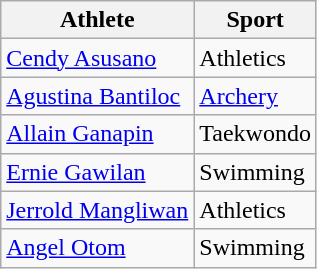<table class="wikitable">
<tr>
<th>Athlete</th>
<th>Sport</th>
</tr>
<tr>
<td><a href='#'>Cendy Asusano</a></td>
<td>Athletics</td>
</tr>
<tr>
<td><a href='#'>Agustina Bantiloc</a></td>
<td><a href='#'>Archery</a></td>
</tr>
<tr>
<td><a href='#'>Allain Ganapin</a></td>
<td>Taekwondo</td>
</tr>
<tr>
<td><a href='#'>Ernie Gawilan</a></td>
<td>Swimming</td>
</tr>
<tr>
<td><a href='#'>Jerrold Mangliwan</a></td>
<td>Athletics</td>
</tr>
<tr>
<td><a href='#'>Angel Otom</a></td>
<td>Swimming</td>
</tr>
</table>
